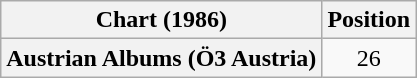<table class="wikitable plainrowheaders" style="text-align:center;">
<tr>
<th scope="col">Chart (1986)</th>
<th scope="col">Position</th>
</tr>
<tr>
<th scope="row">Austrian Albums (Ö3 Austria)</th>
<td>26</td>
</tr>
</table>
